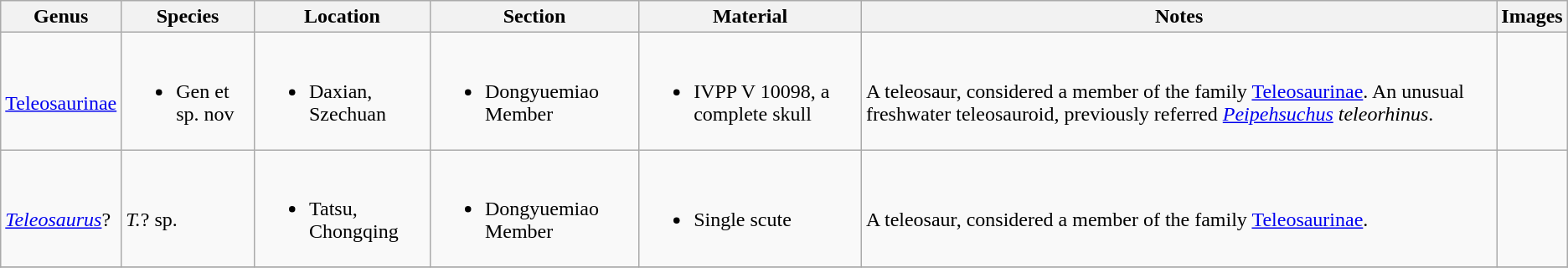<table class="wikitable" align="center">
<tr>
<th>Genus</th>
<th>Species</th>
<th>Location</th>
<th>Section</th>
<th>Material</th>
<th>Notes</th>
<th>Images</th>
</tr>
<tr>
<td><br><a href='#'>Teleosaurinae</a></td>
<td><br><ul><li>Gen et sp. nov</li></ul></td>
<td><br><ul><li>Daxian, Szechuan</li></ul></td>
<td><br><ul><li>Dongyuemiao Member</li></ul></td>
<td><br><ul><li>IVPP V 10098, a complete skull</li></ul></td>
<td><br>A teleosaur, considered a member of the family <a href='#'>Teleosaurinae</a>. An unusual freshwater teleosauroid, previously referred <em><a href='#'>Peipehsuchus</a> teleorhinus</em>.</td>
<td><br></td>
</tr>
<tr>
<td><br><em><a href='#'>Teleosaurus</a></em>?</td>
<td><br><em>T.</em>? sp.</td>
<td><br><ul><li>Tatsu, Chongqing</li></ul></td>
<td><br><ul><li>Dongyuemiao Member</li></ul></td>
<td><br><ul><li>Single scute</li></ul></td>
<td><br>A teleosaur, considered a member of the family <a href='#'>Teleosaurinae</a>.</td>
<td></td>
</tr>
<tr>
</tr>
</table>
